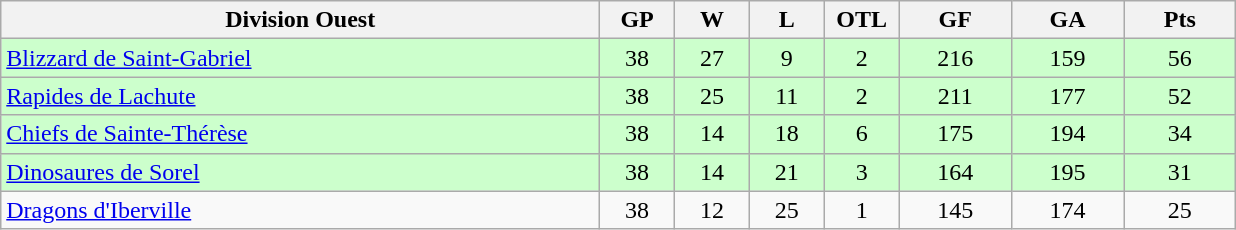<table class="wikitable">
<tr>
<th width="40%" bgcolor="#e0e0e0">Division Ouest</th>
<th width="5%" bgcolor="#e0e0e0">GP</th>
<th width="5%" bgcolor="#e0e0e0">W</th>
<th width="5%" bgcolor="#e0e0e0">L</th>
<th width="5%" bgcolor="#e0e0e0">OTL</th>
<th width="7.5%" bgcolor="#e0e0e0">GF</th>
<th width="7.5%" bgcolor="#e0e0e0">GA</th>
<th width="7.5%" bgcolor="#e0e0e0">Pts</th>
</tr>
<tr align="center" bgcolor="#CCFFCC">
<td align="left"><a href='#'>Blizzard de Saint-Gabriel</a></td>
<td>38</td>
<td>27</td>
<td>9</td>
<td>2</td>
<td>216</td>
<td>159</td>
<td>56</td>
</tr>
<tr align="center" bgcolor="#CCFFCC">
<td align="left"><a href='#'>Rapides de Lachute</a></td>
<td>38</td>
<td>25</td>
<td>11</td>
<td>2</td>
<td>211</td>
<td>177</td>
<td>52</td>
</tr>
<tr align="center" bgcolor="#CCFFCC">
<td align="left"><a href='#'>Chiefs de Sainte-Thérèse</a></td>
<td>38</td>
<td>14</td>
<td>18</td>
<td>6</td>
<td>175</td>
<td>194</td>
<td>34</td>
</tr>
<tr align="center" bgcolor="#CCFFCC">
<td align="left"><a href='#'>Dinosaures de Sorel</a></td>
<td>38</td>
<td>14</td>
<td>21</td>
<td>3</td>
<td>164</td>
<td>195</td>
<td>31</td>
</tr>
<tr align="center">
<td align="left"><a href='#'>Dragons d'Iberville</a></td>
<td>38</td>
<td>12</td>
<td>25</td>
<td>1</td>
<td>145</td>
<td>174</td>
<td>25</td>
</tr>
</table>
